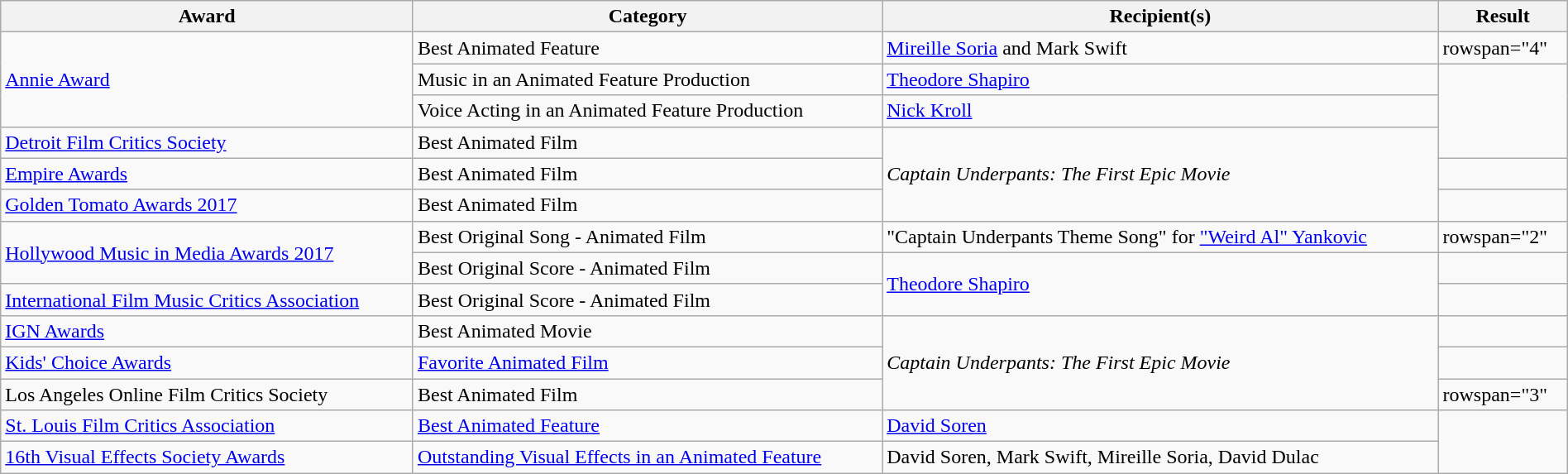<table class="wikitable" style="width:100%;">
<tr>
<th>Award</th>
<th>Category</th>
<th>Recipient(s)</th>
<th>Result</th>
</tr>
<tr>
<td rowspan=3><a href='#'>Annie Award</a></td>
<td>Best Animated Feature</td>
<td><a href='#'>Mireille Soria</a> and Mark Swift</td>
<td>rowspan="4" </td>
</tr>
<tr>
<td>Music in an Animated Feature Production</td>
<td><a href='#'>Theodore Shapiro</a></td>
</tr>
<tr>
<td>Voice Acting in an Animated Feature Production</td>
<td><a href='#'>Nick Kroll</a></td>
</tr>
<tr>
<td><a href='#'>Detroit Film Critics Society</a></td>
<td>Best Animated Film</td>
<td rowspan="3"><em>Captain Underpants: The First Epic Movie</em></td>
</tr>
<tr>
<td><a href='#'>Empire Awards</a><br></td>
<td>Best Animated Film</td>
<td></td>
</tr>
<tr>
<td><a href='#'>Golden Tomato Awards 2017</a></td>
<td>Best Animated Film</td>
<td></td>
</tr>
<tr>
<td rowspan="2"><a href='#'>Hollywood Music in Media Awards 2017</a></td>
<td>Best Original Song - Animated Film</td>
<td>"Captain Underpants Theme Song" for <a href='#'>"Weird Al" Yankovic</a></td>
<td>rowspan="2" </td>
</tr>
<tr>
<td>Best Original Score - Animated Film</td>
<td rowspan="2"><a href='#'>Theodore Shapiro</a></td>
</tr>
<tr>
<td><a href='#'>International Film Music Critics Association</a></td>
<td>Best Original Score - Animated Film</td>
<td></td>
</tr>
<tr>
<td><a href='#'>IGN Awards</a></td>
<td>Best Animated Movie</td>
<td rowspan="3"><em>Captain Underpants: The First Epic Movie</em></td>
<td></td>
</tr>
<tr>
<td><a href='#'>Kids' Choice Awards</a></td>
<td><a href='#'>Favorite Animated Film</a></td>
<td></td>
</tr>
<tr>
<td>Los Angeles Online Film Critics Society</td>
<td>Best Animated Film</td>
<td>rowspan="3" </td>
</tr>
<tr>
<td><a href='#'>St. Louis Film Critics Association</a></td>
<td><a href='#'>Best Animated Feature</a></td>
<td><a href='#'>David Soren</a></td>
</tr>
<tr>
<td><a href='#'>16th Visual Effects Society Awards</a></td>
<td><a href='#'>Outstanding Visual Effects in an Animated Feature</a></td>
<td>David Soren, Mark Swift, Mireille Soria, David Dulac</td>
</tr>
</table>
